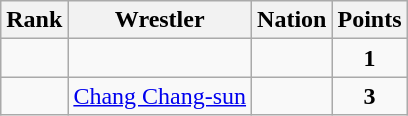<table class="wikitable sortable" style="text-align:center;">
<tr>
<th>Rank</th>
<th>Wrestler</th>
<th>Nation</th>
<th>Points</th>
</tr>
<tr>
<td></td>
<td align=left></td>
<td align=left></td>
<td><strong>1</strong></td>
</tr>
<tr>
<td></td>
<td align=left><a href='#'>Chang Chang-sun</a></td>
<td align=left></td>
<td><strong>3</strong></td>
</tr>
</table>
